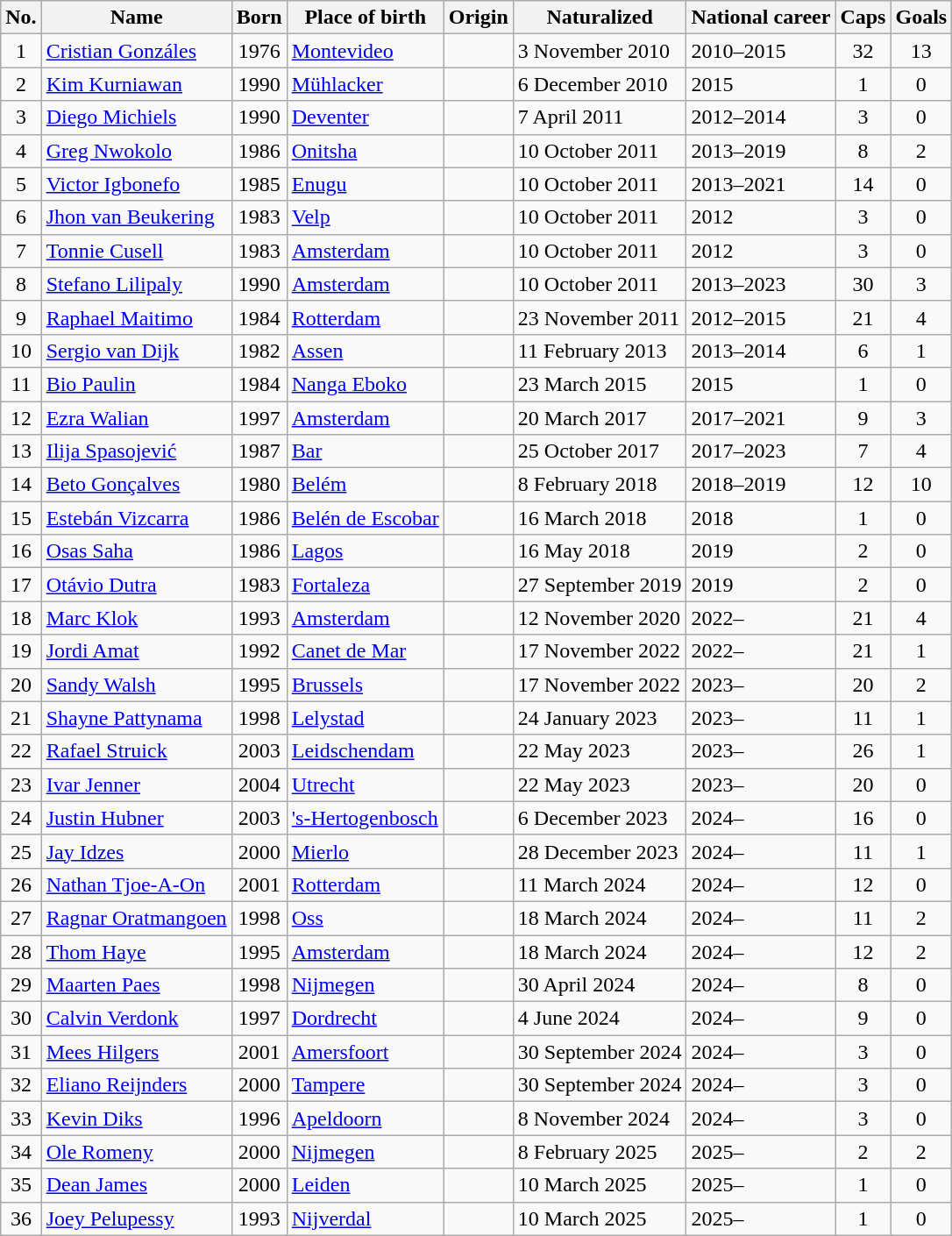<table class="wikitable sortable">
<tr>
<th align="left" valign="center">No.</th>
<th align="left" valign="center">Name</th>
<th align="left" valign="center">Born</th>
<th align="left" valign="center">Place of birth</th>
<th align="left" valign="center">Origin</th>
<th align="left">Naturalized</th>
<th align="center" valign="center">National career</th>
<th align="center" valign="center">Caps</th>
<th align="center" valign="center">Goals</th>
</tr>
<tr>
<td align="center">1</td>
<td><a href='#'>Cristian Gonzáles</a></td>
<td align="center">1976</td>
<td> <a href='#'>Montevideo</a></td>
<td></td>
<td>3 November 2010</td>
<td>2010–2015</td>
<td align="center">32</td>
<td align="center">13</td>
</tr>
<tr>
<td align="center">2</td>
<td><a href='#'>Kim Kurniawan</a></td>
<td align="center">1990</td>
<td> <a href='#'>Mühlacker</a></td>
<td></td>
<td>6 December 2010</td>
<td>2015</td>
<td align="center">1</td>
<td align="center">0</td>
</tr>
<tr>
<td align="center">3</td>
<td><a href='#'>Diego Michiels</a></td>
<td align="center">1990</td>
<td> <a href='#'>Deventer</a></td>
<td></td>
<td>7 April 2011</td>
<td>2012–2014</td>
<td align="center">3</td>
<td align="center">0</td>
</tr>
<tr>
<td align="center">4</td>
<td><a href='#'>Greg Nwokolo</a></td>
<td align="center">1986</td>
<td> <a href='#'>Onitsha</a></td>
<td></td>
<td>10 October 2011</td>
<td>2013–2019</td>
<td align="center">8</td>
<td align="center">2</td>
</tr>
<tr>
<td align="center">5</td>
<td><a href='#'>Victor Igbonefo</a></td>
<td align="center">1985</td>
<td> <a href='#'>Enugu</a></td>
<td></td>
<td>10 October 2011</td>
<td>2013–2021</td>
<td align="center">14</td>
<td align="center">0</td>
</tr>
<tr>
<td align="center">6</td>
<td><a href='#'>Jhon van Beukering</a></td>
<td align="center">1983</td>
<td> <a href='#'>Velp</a></td>
<td></td>
<td>10 October 2011</td>
<td>2012</td>
<td align="center">3</td>
<td align="center">0</td>
</tr>
<tr>
<td align="center">7</td>
<td><a href='#'>Tonnie Cusell</a></td>
<td align="center">1983</td>
<td> <a href='#'>Amsterdam</a></td>
<td></td>
<td>10 October 2011</td>
<td>2012</td>
<td align="center">3</td>
<td align="center">0</td>
</tr>
<tr>
<td align="center">8</td>
<td><a href='#'>Stefano Lilipaly</a></td>
<td align="center">1990</td>
<td> <a href='#'>Amsterdam</a></td>
<td></td>
<td>10 October 2011</td>
<td>2013–2023</td>
<td align="center">30</td>
<td align="center">3</td>
</tr>
<tr>
<td align="center">9</td>
<td><a href='#'>Raphael Maitimo</a></td>
<td align="center">1984</td>
<td> <a href='#'>Rotterdam</a></td>
<td></td>
<td>23 November 2011</td>
<td>2012–2015</td>
<td align="center">21</td>
<td align="center">4</td>
</tr>
<tr>
<td align="center">10</td>
<td><a href='#'>Sergio van Dijk</a></td>
<td align="center">1982</td>
<td> <a href='#'>Assen</a></td>
<td></td>
<td>11 February 2013</td>
<td>2013–2014</td>
<td align="center">6</td>
<td align="center">1</td>
</tr>
<tr>
<td align="center">11</td>
<td><a href='#'>Bio Paulin</a></td>
<td align="center">1984</td>
<td> <a href='#'>Nanga Eboko</a></td>
<td></td>
<td>23 March 2015</td>
<td>2015</td>
<td align="center">1</td>
<td align="center">0</td>
</tr>
<tr>
<td align="center">12</td>
<td><a href='#'>Ezra Walian</a></td>
<td align="center">1997</td>
<td> <a href='#'>Amsterdam</a></td>
<td></td>
<td>20 March 2017</td>
<td>2017–2021</td>
<td align="center">9</td>
<td align="center">3</td>
</tr>
<tr>
<td align="center">13</td>
<td><a href='#'>Ilija Spasojević</a></td>
<td align="center">1987</td>
<td> <a href='#'>Bar</a></td>
<td></td>
<td>25 October 2017</td>
<td>2017–2023</td>
<td align="center">7</td>
<td align="center">4</td>
</tr>
<tr>
<td align="center">14</td>
<td><a href='#'>Beto Gonçalves</a></td>
<td align="center">1980</td>
<td> <a href='#'>Belém</a></td>
<td></td>
<td>8 February 2018</td>
<td>2018–2019</td>
<td align="center">12</td>
<td align="center">10</td>
</tr>
<tr>
<td align="center">15</td>
<td><a href='#'>Estebán Vizcarra</a></td>
<td align="center">1986</td>
<td> <a href='#'>Belén de Escobar</a></td>
<td></td>
<td>16 March 2018</td>
<td>2018</td>
<td align="center">1</td>
<td align="center">0</td>
</tr>
<tr>
<td align="center">16</td>
<td><a href='#'>Osas Saha</a></td>
<td align="center">1986</td>
<td> <a href='#'>Lagos</a></td>
<td></td>
<td>16 May 2018</td>
<td>2019</td>
<td align="center">2</td>
<td align="center">0</td>
</tr>
<tr>
<td align="center">17</td>
<td><a href='#'>Otávio Dutra</a></td>
<td align="center">1983</td>
<td> <a href='#'>Fortaleza</a></td>
<td></td>
<td>27 September 2019</td>
<td>2019</td>
<td align="center">2</td>
<td align="center">0</td>
</tr>
<tr>
<td align="center">18</td>
<td><a href='#'>Marc Klok</a></td>
<td align="center">1993</td>
<td> <a href='#'>Amsterdam</a></td>
<td></td>
<td>12 November 2020</td>
<td>2022–</td>
<td align="center">21</td>
<td align="center">4</td>
</tr>
<tr>
<td align="center">19</td>
<td><a href='#'>Jordi Amat</a></td>
<td align="center">1992</td>
<td> <a href='#'>Canet de Mar</a></td>
<td></td>
<td>17 November 2022</td>
<td>2022–</td>
<td align="center">21</td>
<td align="center">1</td>
</tr>
<tr>
<td align="center">20</td>
<td><a href='#'>Sandy Walsh</a></td>
<td align="center">1995</td>
<td> <a href='#'>Brussels</a></td>
<td></td>
<td>17 November 2022</td>
<td>2023–</td>
<td align="center">20</td>
<td align="center">2</td>
</tr>
<tr>
<td align="center">21</td>
<td><a href='#'>Shayne Pattynama</a></td>
<td align="center">1998</td>
<td> <a href='#'>Lelystad</a></td>
<td></td>
<td>24 January 2023</td>
<td>2023–</td>
<td align="center">11</td>
<td align="center">1</td>
</tr>
<tr>
<td align="center">22</td>
<td><a href='#'>Rafael Struick</a></td>
<td align="center">2003</td>
<td> <a href='#'>Leidschendam</a></td>
<td></td>
<td>22 May 2023</td>
<td>2023–</td>
<td align="center">26</td>
<td align="center">1</td>
</tr>
<tr>
<td align="center">23</td>
<td><a href='#'>Ivar Jenner</a></td>
<td align="center">2004</td>
<td> <a href='#'>Utrecht</a></td>
<td></td>
<td>22 May 2023</td>
<td>2023–</td>
<td align="center">20</td>
<td align="center">0</td>
</tr>
<tr>
<td align="center">24</td>
<td><a href='#'>Justin Hubner</a></td>
<td align="center">2003</td>
<td> <a href='#'>'s-Hertogenbosch</a></td>
<td></td>
<td>6 December 2023</td>
<td>2024–</td>
<td align="center">16</td>
<td align="center">0</td>
</tr>
<tr>
<td align="center">25</td>
<td><a href='#'>Jay Idzes</a></td>
<td align="center">2000</td>
<td> <a href='#'>Mierlo</a></td>
<td></td>
<td>28 December 2023</td>
<td>2024–</td>
<td align="center">11</td>
<td align="center">1</td>
</tr>
<tr>
<td align="center">26</td>
<td><a href='#'>Nathan Tjoe-A-On</a></td>
<td align="center">2001</td>
<td> <a href='#'>Rotterdam</a></td>
<td></td>
<td>11 March 2024</td>
<td>2024–</td>
<td align="center">12</td>
<td align="center">0</td>
</tr>
<tr>
<td align="center">27</td>
<td><a href='#'>Ragnar Oratmangoen</a></td>
<td align="center">1998</td>
<td> <a href='#'>Oss</a></td>
<td></td>
<td>18 March 2024</td>
<td>2024–</td>
<td align="center">11</td>
<td align="center">2</td>
</tr>
<tr>
<td align="center">28</td>
<td><a href='#'>Thom Haye</a></td>
<td align="center">1995</td>
<td> <a href='#'>Amsterdam</a></td>
<td></td>
<td>18 March 2024</td>
<td>2024–</td>
<td align="center">12</td>
<td align="center">2</td>
</tr>
<tr>
<td align="center">29</td>
<td><a href='#'>Maarten Paes</a></td>
<td align="center">1998</td>
<td> <a href='#'>Nijmegen</a></td>
<td></td>
<td>30 April 2024</td>
<td>2024–</td>
<td align="center">8</td>
<td align="center">0</td>
</tr>
<tr>
<td align="center">30</td>
<td><a href='#'>Calvin Verdonk</a></td>
<td align="center">1997</td>
<td> <a href='#'>Dordrecht</a></td>
<td></td>
<td>4 June 2024</td>
<td>2024–</td>
<td align="center">9</td>
<td align="center">0</td>
</tr>
<tr>
<td align="center">31</td>
<td><a href='#'>Mees Hilgers</a></td>
<td align="center">2001</td>
<td> <a href='#'>Amersfoort</a></td>
<td></td>
<td>30 September 2024</td>
<td>2024–</td>
<td align="center">3</td>
<td align="center">0</td>
</tr>
<tr>
<td align="center">32</td>
<td><a href='#'>Eliano Reijnders</a></td>
<td align="center">2000</td>
<td> <a href='#'>Tampere</a></td>
<td></td>
<td>30 September 2024</td>
<td>2024–</td>
<td align="center">3</td>
<td align="center">0</td>
</tr>
<tr>
<td align="center">33</td>
<td><a href='#'>Kevin Diks</a></td>
<td align="center">1996</td>
<td> <a href='#'>Apeldoorn</a></td>
<td></td>
<td>8 November 2024</td>
<td>2024–</td>
<td align="center">3</td>
<td align="center">0</td>
</tr>
<tr>
<td align="center">34</td>
<td><a href='#'>Ole Romeny</a></td>
<td align="center">2000</td>
<td> <a href='#'>Nijmegen</a></td>
<td></td>
<td>8 February 2025</td>
<td>2025–</td>
<td align="center">2</td>
<td align="center">2</td>
</tr>
<tr>
<td align="center">35</td>
<td><a href='#'>Dean James</a></td>
<td align="center">2000</td>
<td> <a href='#'>Leiden</a></td>
<td></td>
<td>10 March 2025</td>
<td>2025–</td>
<td align="center">1</td>
<td align="center">0</td>
</tr>
<tr>
<td align="center">36</td>
<td><a href='#'>Joey Pelupessy</a></td>
<td align="center">1993</td>
<td> <a href='#'>Nijverdal</a></td>
<td></td>
<td>10 March 2025</td>
<td>2025–</td>
<td align="center">1</td>
<td align="center">0<br></td>
</tr>
</table>
